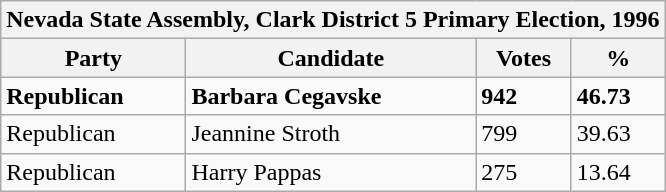<table class="wikitable">
<tr>
<th colspan="4">Nevada State Assembly, Clark District 5 Primary Election, 1996</th>
</tr>
<tr>
<th>Party</th>
<th>Candidate</th>
<th>Votes</th>
<th>%</th>
</tr>
<tr>
<td><strong>Republican</strong></td>
<td><strong>Barbara Cegavske</strong></td>
<td><strong>942</strong></td>
<td><strong>46.73</strong></td>
</tr>
<tr>
<td>Republican</td>
<td>Jeannine Stroth</td>
<td>799</td>
<td>39.63</td>
</tr>
<tr>
<td>Republican</td>
<td>Harry Pappas</td>
<td>275</td>
<td>13.64</td>
</tr>
</table>
